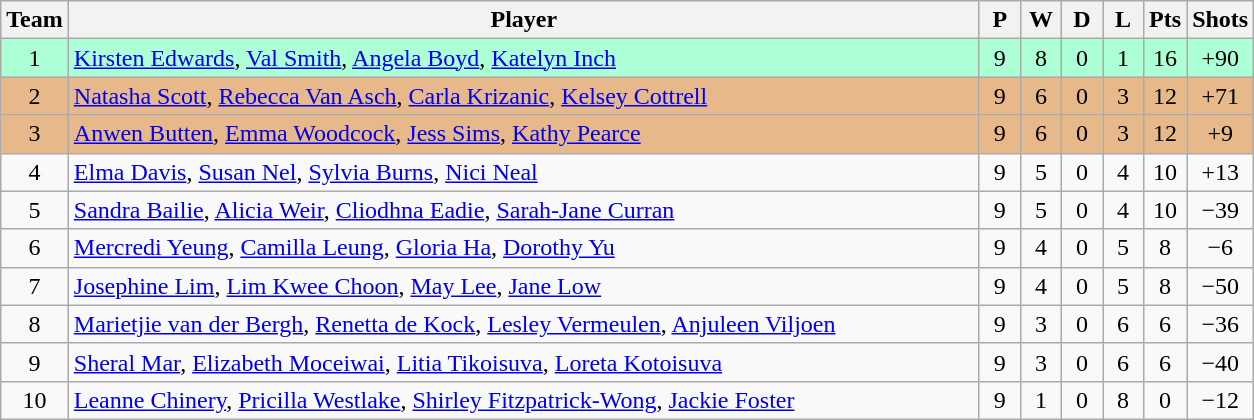<table class="wikitable" style="font-size: 100%">
<tr>
<th width=20>Team</th>
<th width=600>Player</th>
<th width=20>P</th>
<th width=20>W</th>
<th width=20>D</th>
<th width=20>L</th>
<th width=20>Pts</th>
<th width=20>Shots</th>
</tr>
<tr align=center style="background: #ADFFD6;">
<td>1</td>
<td align="left"> <a href='#'>Kirsten Edwards</a>, <a href='#'>Val Smith</a>, <a href='#'>Angela Boyd</a>, <a href='#'>Katelyn Inch</a></td>
<td>9</td>
<td>8</td>
<td>0</td>
<td>1</td>
<td>16</td>
<td>+90</td>
</tr>
<tr align=center style="background: #E6B88A;">
<td>2</td>
<td align="left"> <a href='#'>Natasha Scott</a>, <a href='#'>Rebecca Van Asch</a>, <a href='#'>Carla Krizanic</a>, <a href='#'>Kelsey Cottrell</a></td>
<td>9</td>
<td>6</td>
<td>0</td>
<td>3</td>
<td>12</td>
<td>+71</td>
</tr>
<tr align=center style="background: #E6B88A;">
<td>3</td>
<td align="left"> <a href='#'>Anwen Butten</a>, <a href='#'>Emma Woodcock</a>, <a href='#'>Jess Sims</a>, <a href='#'>Kathy Pearce</a></td>
<td>9</td>
<td>6</td>
<td>0</td>
<td>3</td>
<td>12</td>
<td>+9</td>
</tr>
<tr align=center>
<td>4</td>
<td align="left"> <a href='#'>Elma Davis</a>, <a href='#'>Susan Nel</a>, <a href='#'>Sylvia Burns</a>, <a href='#'>Nici Neal</a></td>
<td>9</td>
<td>5</td>
<td>0</td>
<td>4</td>
<td>10</td>
<td>+13</td>
</tr>
<tr align=center>
<td>5</td>
<td align="left"> <a href='#'>Sandra Bailie</a>, <a href='#'>Alicia Weir</a>, <a href='#'>Cliodhna Eadie</a>, <a href='#'>Sarah‑Jane Curran</a></td>
<td>9</td>
<td>5</td>
<td>0</td>
<td>4</td>
<td>10</td>
<td>−39</td>
</tr>
<tr align=center>
<td>6</td>
<td align="left"> <a href='#'>Mercredi Yeung</a>, <a href='#'>Camilla Leung</a>, <a href='#'>Gloria Ha</a>, <a href='#'>Dorothy Yu</a></td>
<td>9</td>
<td>4</td>
<td>0</td>
<td>5</td>
<td>8</td>
<td>−6</td>
</tr>
<tr align=center>
<td>7</td>
<td align="left"> <a href='#'>Josephine Lim</a>, <a href='#'>Lim Kwee Choon</a>, <a href='#'>May Lee</a>, <a href='#'>Jane Low</a></td>
<td>9</td>
<td>4</td>
<td>0</td>
<td>5</td>
<td>8</td>
<td>−50</td>
</tr>
<tr align=center>
<td>8</td>
<td align="left"> <a href='#'>Marietjie van der Bergh</a>, <a href='#'>Renetta de Kock</a>, <a href='#'>Lesley Vermeulen</a>, <a href='#'>Anjuleen Viljoen</a></td>
<td>9</td>
<td>3</td>
<td>0</td>
<td>6</td>
<td>6</td>
<td>−36</td>
</tr>
<tr align=center>
<td>9</td>
<td align="left"> <a href='#'>Sheral Mar</a>, <a href='#'>Elizabeth Moceiwai</a>, <a href='#'>Litia Tikoisuva</a>, <a href='#'>Loreta Kotoisuva</a></td>
<td>9</td>
<td>3</td>
<td>0</td>
<td>6</td>
<td>6</td>
<td>−40</td>
</tr>
<tr align=center>
<td>10</td>
<td align="left"> <a href='#'>Leanne Chinery</a>, <a href='#'>Pricilla Westlake</a>, <a href='#'>Shirley Fitzpatrick-Wong</a>, <a href='#'>Jackie Foster</a></td>
<td>9</td>
<td>1</td>
<td>0</td>
<td>8</td>
<td>0</td>
<td>−12</td>
</tr>
</table>
